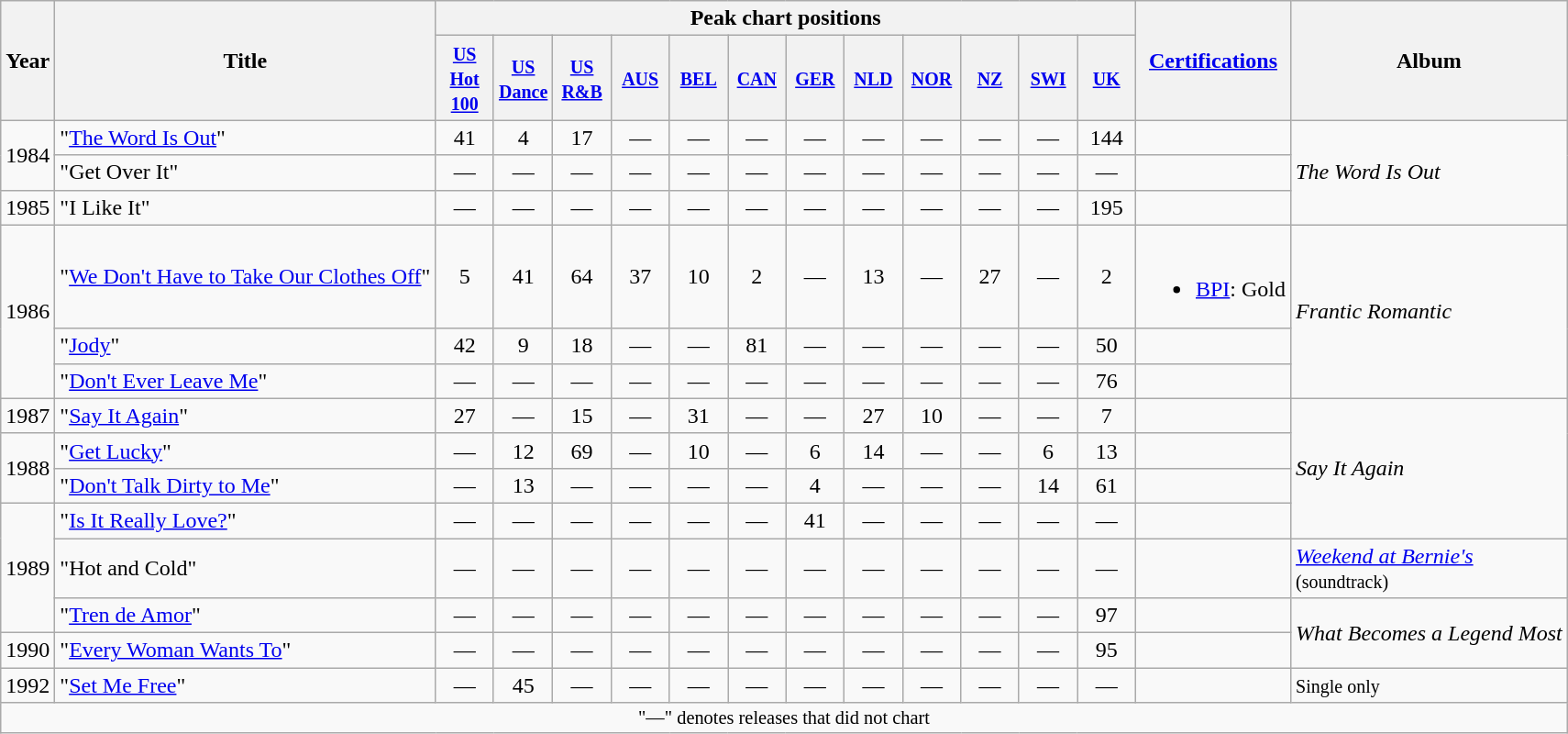<table class="wikitable">
<tr>
<th rowspan="2">Year</th>
<th rowspan="2">Title</th>
<th colspan="12">Peak chart positions</th>
<th rowspan="2"><a href='#'>Certifications</a></th>
<th rowspan="2">Album</th>
</tr>
<tr>
<th style="width:35px;"><small><a href='#'>US Hot 100</a></small><br></th>
<th style="width:35px;"><small><a href='#'>US Dance</a></small><br></th>
<th style="width:35px;"><small><a href='#'>US R&B</a></small><br></th>
<th style="width:35px;"><small><a href='#'>AUS</a></small><br></th>
<th style="width:35px;"><small><a href='#'>BEL</a></small><br></th>
<th style="width:35px;"><small><a href='#'>CAN</a></small><br></th>
<th style="width:35px;"><small><a href='#'>GER</a></small><br></th>
<th style="width:35px;"><small><a href='#'>NLD</a></small><br></th>
<th style="width:35px;"><small><a href='#'>NOR</a></small><br></th>
<th style="width:35px;"><small><a href='#'>NZ</a></small><br></th>
<th style="width:35px;"><small><a href='#'>SWI</a></small><br></th>
<th style="width:35px;"><small><a href='#'>UK</a></small><br></th>
</tr>
<tr>
<td rowspan="2">1984</td>
<td>"<a href='#'>The Word Is Out</a>"</td>
<td align="center">41</td>
<td align="center">4</td>
<td align="center">17</td>
<td align="center">—</td>
<td align="center">—</td>
<td align="center">—</td>
<td align="center">—</td>
<td align="center">—</td>
<td align="center">—</td>
<td align="center">—</td>
<td align="center">—</td>
<td align="center">144</td>
<td></td>
<td rowspan="3"><em>The Word Is Out</em></td>
</tr>
<tr>
<td>"Get Over It"</td>
<td align="center">—</td>
<td align="center">—</td>
<td align="center">—</td>
<td align="center">—</td>
<td align="center">—</td>
<td align="center">—</td>
<td align="center">—</td>
<td align="center">—</td>
<td align="center">—</td>
<td align="center">—</td>
<td align="center">—</td>
<td align="center">—</td>
<td></td>
</tr>
<tr>
<td>1985</td>
<td>"I Like It"</td>
<td align="center">—</td>
<td align="center">—</td>
<td align="center">—</td>
<td align="center">—</td>
<td align="center">—</td>
<td align="center">—</td>
<td align="center">—</td>
<td align="center">—</td>
<td align="center">—</td>
<td align="center">—</td>
<td align="center">—</td>
<td align="center">195</td>
<td></td>
</tr>
<tr>
<td rowspan="3">1986</td>
<td>"<a href='#'>We Don't Have to Take Our Clothes Off</a>"</td>
<td align="center">5</td>
<td align="center">41</td>
<td align="center">64</td>
<td align="center">37</td>
<td align="center">10</td>
<td align="center">2</td>
<td align="center">—</td>
<td align="center">13</td>
<td align="center">—</td>
<td align="center">27</td>
<td align="center">—</td>
<td align="center">2</td>
<td><br><ul><li><a href='#'>BPI</a>: Gold</li></ul></td>
<td rowspan="3"><em>Frantic Romantic</em></td>
</tr>
<tr>
<td>"<a href='#'>Jody</a>"</td>
<td align="center">42</td>
<td align="center">9</td>
<td align="center">18</td>
<td align="center">—</td>
<td align="center">—</td>
<td align="center">81</td>
<td align="center">—</td>
<td align="center">—</td>
<td align="center">—</td>
<td align="center">—</td>
<td align="center">—</td>
<td align="center">50</td>
<td></td>
</tr>
<tr>
<td>"<a href='#'>Don't Ever Leave Me</a>"</td>
<td align="center">—</td>
<td align="center">—</td>
<td align="center">—</td>
<td align="center">—</td>
<td align="center">—</td>
<td align="center">—</td>
<td align="center">—</td>
<td align="center">—</td>
<td align="center">—</td>
<td align="center">—</td>
<td align="center">—</td>
<td align="center">76</td>
<td></td>
</tr>
<tr>
<td>1987</td>
<td>"<a href='#'>Say It Again</a>"</td>
<td align="center">27</td>
<td align="center">—</td>
<td align="center">15</td>
<td align="center">—</td>
<td align="center">31</td>
<td align="center">—</td>
<td align="center">—</td>
<td align="center">27</td>
<td align="center">10</td>
<td align="center">—</td>
<td align="center">—</td>
<td align="center">7</td>
<td></td>
<td rowspan="4"><em>Say It Again</em></td>
</tr>
<tr>
<td rowspan="2">1988</td>
<td>"<a href='#'>Get Lucky</a>"</td>
<td align="center">—</td>
<td align="center">12</td>
<td align="center">69</td>
<td align="center">—</td>
<td align="center">10</td>
<td align="center">—</td>
<td align="center">6</td>
<td align="center">14</td>
<td align="center">—</td>
<td align="center">—</td>
<td align="center">6</td>
<td align="center">13</td>
<td></td>
</tr>
<tr>
<td>"<a href='#'>Don't Talk Dirty to Me</a>"</td>
<td align="center">—</td>
<td align="center">13</td>
<td align="center">—</td>
<td align="center">—</td>
<td align="center">—</td>
<td align="center">—</td>
<td align="center">4</td>
<td align="center">—</td>
<td align="center">—</td>
<td align="center">—</td>
<td align="center">14</td>
<td align="center">61</td>
<td></td>
</tr>
<tr>
<td rowspan="3">1989</td>
<td>"<a href='#'>Is It Really Love?</a>"</td>
<td align="center">—</td>
<td align="center">—</td>
<td align="center">—</td>
<td align="center">—</td>
<td align="center">—</td>
<td align="center">—</td>
<td align="center">41</td>
<td align="center">—</td>
<td align="center">—</td>
<td align="center">—</td>
<td align="center">—</td>
<td align="center">—</td>
<td></td>
</tr>
<tr>
<td>"Hot and Cold"</td>
<td align="center">—</td>
<td align="center">—</td>
<td align="center">—</td>
<td align="center">—</td>
<td align="center">—</td>
<td align="center">—</td>
<td align="center">—</td>
<td align="center">—</td>
<td align="center">—</td>
<td align="center">—</td>
<td align="center">—</td>
<td align="center">—</td>
<td></td>
<td><em><a href='#'>Weekend at Bernie's</a></em><br><small>(soundtrack)</small></td>
</tr>
<tr>
<td>"<a href='#'>Tren de Amor</a>"</td>
<td align="center">—</td>
<td align="center">—</td>
<td align="center">—</td>
<td align="center">—</td>
<td align="center">—</td>
<td align="center">—</td>
<td align="center">—</td>
<td align="center">—</td>
<td align="center">—</td>
<td align="center">—</td>
<td align="center">—</td>
<td align="center">97</td>
<td></td>
<td rowspan="2"><em>What Becomes a Legend Most</em></td>
</tr>
<tr>
<td>1990</td>
<td>"<a href='#'>Every Woman Wants To</a>"</td>
<td align="center">—</td>
<td align="center">—</td>
<td align="center">—</td>
<td align="center">—</td>
<td align="center">—</td>
<td align="center">—</td>
<td align="center">—</td>
<td align="center">—</td>
<td align="center">—</td>
<td align="center">—</td>
<td align="center">—</td>
<td align="center">95</td>
<td></td>
</tr>
<tr>
<td>1992</td>
<td>"<a href='#'>Set Me Free</a>"</td>
<td align="center">—</td>
<td align="center">45</td>
<td align="center">—</td>
<td align="center">—</td>
<td align="center">—</td>
<td align="center">—</td>
<td align="center">—</td>
<td align="center">—</td>
<td align="center">—</td>
<td align="center">—</td>
<td align="center">—</td>
<td align="center">—</td>
<td></td>
<td><small>Single only</small></td>
</tr>
<tr>
<td colspan="16" style="font-size:85%" align="center">"—" denotes releases that did not chart</td>
</tr>
</table>
